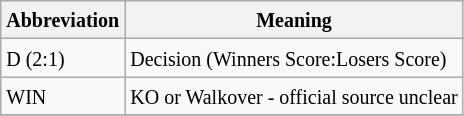<table class="wikitable">
<tr>
<th><small>Abbreviation</small></th>
<th><small>Meaning</small></th>
</tr>
<tr>
<td><small>D (2:1)</small></td>
<td><small>Decision (Winners Score:Losers Score)</small></td>
</tr>
<tr>
<td><small>WIN</small></td>
<td><small>KO or Walkover - official source unclear</small></td>
</tr>
<tr>
</tr>
</table>
